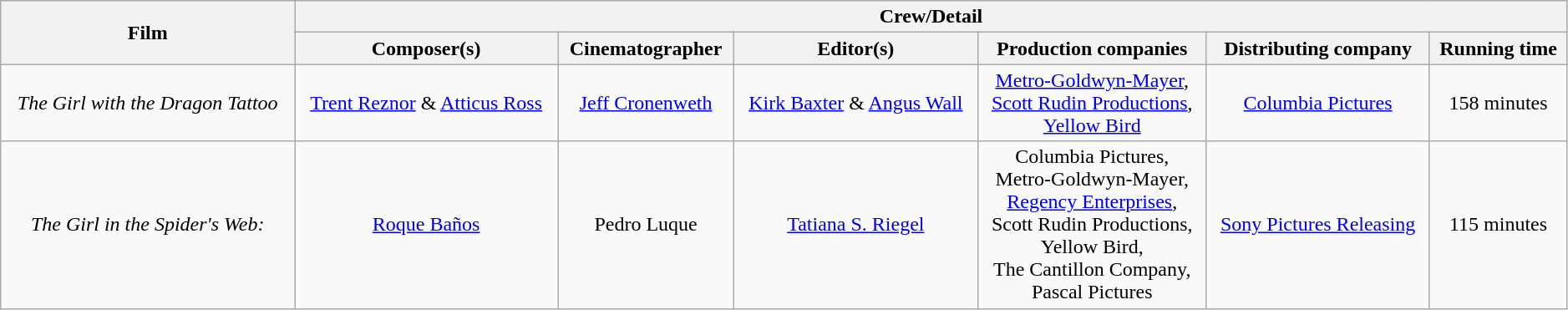<table class="wikitable sortable" style="text-align:center; width:99%;">
<tr>
<th rowspan="2">Film</th>
<th colspan="7">Crew/Detail</th>
</tr>
<tr>
<th style="text-align:center;">Composer(s)</th>
<th style="text-align:center;">Cinematographer</th>
<th style="text-align:center;">Editor(s)</th>
<th style="text-align:center;">Production companies</th>
<th style="text-align:center;">Distributing company</th>
<th style="text-align:center;">Running time</th>
</tr>
<tr>
<td><em>The Girl with the Dragon Tattoo</em></td>
<td><a href='#'>Trent Reznor</a> & <a href='#'>Atticus Ross</a></td>
<td><a href='#'>Jeff Cronenweth</a></td>
<td><a href='#'>Kirk Baxter</a> & <a href='#'>Angus Wall</a></td>
<td><a href='#'>Metro-Goldwyn-Mayer</a>, <br><a href='#'>Scott Rudin Productions</a>, <br><a href='#'>Yellow Bird</a></td>
<td><a href='#'>Columbia Pictures</a></td>
<td>158 minutes</td>
</tr>
<tr>
<td><em>The Girl in the Spider's Web: <br></em></td>
<td><a href='#'>Roque Baños</a></td>
<td>Pedro Luque</td>
<td><a href='#'>Tatiana S. Riegel</a></td>
<td>Columbia Pictures, <br>Metro-Goldwyn-Mayer, <br><a href='#'>Regency Enterprises</a>, <br>Scott Rudin Productions, <br>Yellow Bird, <br>The Cantillon Company, <br>Pascal Pictures</td>
<td><a href='#'>Sony Pictures Releasing</a></td>
<td>115 minutes</td>
</tr>
</table>
